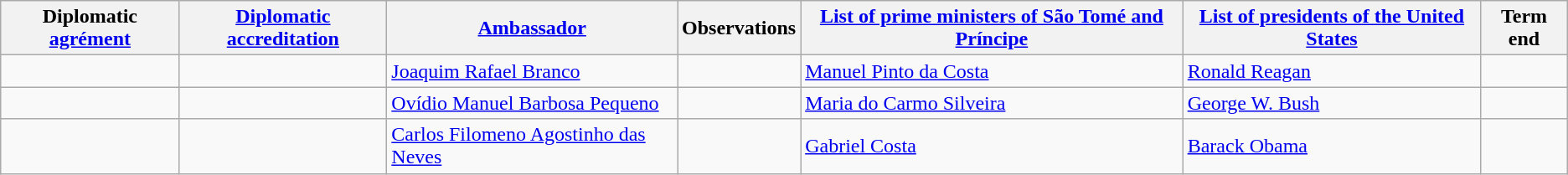<table class="wikitable sortable">
<tr>
<th>Diplomatic <a href='#'>agrément</a></th>
<th><a href='#'>Diplomatic accreditation</a></th>
<th><a href='#'>Ambassador</a></th>
<th>Observations</th>
<th><a href='#'>List of prime ministers of São Tomé and Príncipe</a></th>
<th><a href='#'>List of presidents of the United States</a></th>
<th>Term end</th>
</tr>
<tr>
<td></td>
<td></td>
<td><a href='#'>Joaquim Rafael Branco</a></td>
<td></td>
<td><a href='#'>Manuel Pinto da Costa</a></td>
<td><a href='#'>Ronald Reagan</a></td>
<td></td>
</tr>
<tr>
<td></td>
<td></td>
<td><a href='#'>Ovídio Manuel Barbosa Pequeno</a></td>
<td></td>
<td><a href='#'>Maria do Carmo Silveira</a></td>
<td><a href='#'>George W. Bush</a></td>
<td></td>
</tr>
<tr>
<td></td>
<td></td>
<td><a href='#'>Carlos Filomeno Agostinho das Neves</a></td>
<td></td>
<td><a href='#'>Gabriel Costa</a></td>
<td><a href='#'>Barack Obama</a></td>
<td></td>
</tr>
</table>
